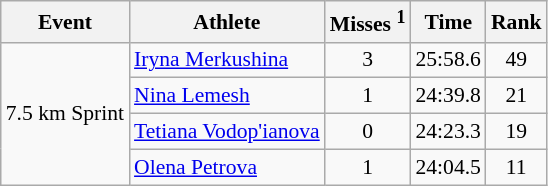<table class="wikitable" style="font-size:90%">
<tr>
<th>Event</th>
<th>Athlete</th>
<th>Misses <sup>1</sup></th>
<th>Time</th>
<th>Rank</th>
</tr>
<tr>
<td rowspan="4">7.5 km Sprint</td>
<td><a href='#'>Iryna Merkushina</a></td>
<td align="center">3</td>
<td align="center">25:58.6</td>
<td align="center">49</td>
</tr>
<tr>
<td><a href='#'>Nina Lemesh</a></td>
<td align="center">1</td>
<td align="center">24:39.8</td>
<td align="center">21</td>
</tr>
<tr>
<td><a href='#'>Tetiana Vodop'ianova</a></td>
<td align="center">0</td>
<td align="center">24:23.3</td>
<td align="center">19</td>
</tr>
<tr>
<td><a href='#'>Olena Petrova</a></td>
<td align="center">1</td>
<td align="center">24:04.5</td>
<td align="center">11</td>
</tr>
</table>
